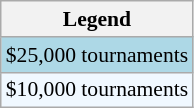<table class="wikitable" style="font-size:90%;">
<tr>
<th>Legend</th>
</tr>
<tr bgcolor="lightblue">
<td>$25,000 tournaments</td>
</tr>
<tr bgcolor="#f0f8ff">
<td>$10,000 tournaments</td>
</tr>
</table>
